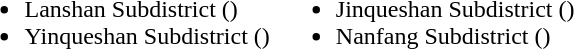<table>
<tr>
<td valign="top"><br><ul><li>Lanshan Subdistrict ()</li><li>Yinqueshan Subdistrict ()</li></ul></td>
<td valign="top"><br><ul><li>Jinqueshan Subdistrict ()</li><li>Nanfang Subdistrict ()</li></ul></td>
</tr>
</table>
